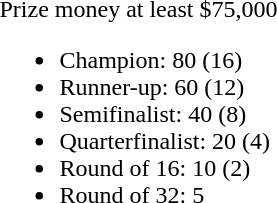<table style="float:left; margin-right:1em">
<tr>
<td>Prize money at least $75,000<br><ul><li>Champion: 80 (16)</li><li>Runner-up: 60 (12)</li><li>Semifinalist: 40 (8)</li><li>Quarterfinalist: 20 (4)</li><li>Round of 16: 10 (2)</li><li>Round of 32: 5</li></ul><br></td>
</tr>
</table>
